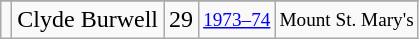<table class="wikitable">
<tr>
</tr>
<tr>
<td></td>
<td>Clyde Burwell</td>
<td>29</td>
<td style="font-size:80%;"><a href='#'>1973–74</a></td>
<td style="font-size:80%;">Mount St. Mary's</td>
</tr>
</table>
